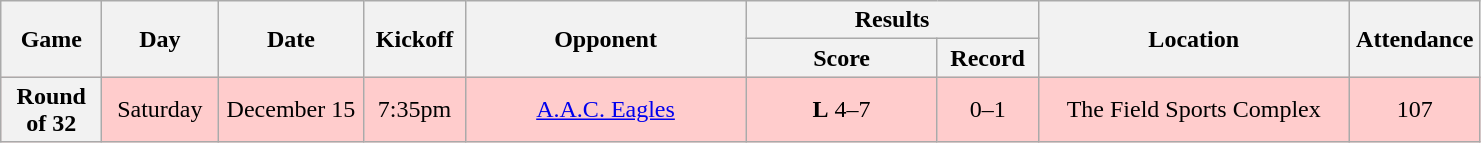<table class="wikitable">
<tr>
<th rowspan="2" width="60">Game</th>
<th rowspan="2" width="70">Day</th>
<th rowspan="2" width="90">Date</th>
<th rowspan="2" width="60">Kickoff</th>
<th rowspan="2" width="180">Opponent</th>
<th colspan="2" width="180">Results</th>
<th rowspan="2" width="200">Location</th>
<th rowspan="2" width="80">Attendance</th>
</tr>
<tr>
<th width="120">Score</th>
<th width="60">Record</th>
</tr>
<tr align="center" bgcolor="#FFCCCC">
<th>Round of 32</th>
<td>Saturday</td>
<td>December 15</td>
<td>7:35pm</td>
<td><a href='#'>A.A.C. Eagles</a></td>
<td><strong>L</strong> 4–7</td>
<td>0–1</td>
<td>The Field Sports Complex</td>
<td>107</td>
</tr>
</table>
